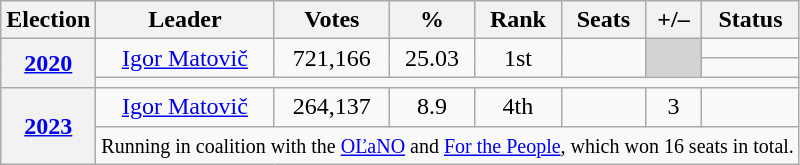<table class=wikitable style=text-align:center>
<tr>
<th>Election</th>
<th>Leader</th>
<th>Votes</th>
<th>%</th>
<th>Rank</th>
<th>Seats</th>
<th>+/–</th>
<th>Status</th>
</tr>
<tr>
<th rowspan="3"><a href='#'>2020</a></th>
<td rowspan="2"><a href='#'>Igor Matovič</a></td>
<td rowspan="2">721,166</td>
<td rowspan="2">25.03</td>
<td rowspan="2">1st</td>
<td rowspan="2"></td>
<td rowspan="2" bgcolor="lightgrey"></td>
<td> </td>
</tr>
<tr>
<td> </td>
</tr>
<tr>
<td colspan="7" align="left"></td>
</tr>
<tr>
<th rowspan="2"><a href='#'>2023</a></th>
<td><a href='#'>Igor Matovič</a></td>
<td>264,137</td>
<td>8.9</td>
<td>4th</td>
<td></td>
<td> 3</td>
<td></td>
</tr>
<tr>
<td colspan="7" align=left><small>Running in coalition with the <a href='#'>OĽaNO</a> and <a href='#'>For the People</a>, which won 16 seats in total.</small></td>
</tr>
</table>
